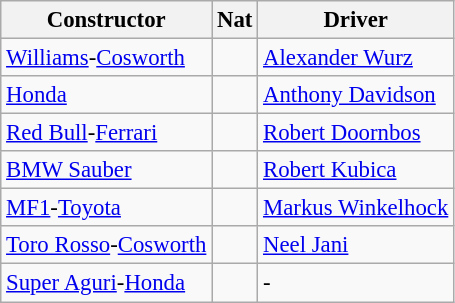<table class="wikitable" style="font-size: 95%">
<tr>
<th>Constructor</th>
<th>Nat</th>
<th>Driver</th>
</tr>
<tr>
<td><a href='#'>Williams</a>-<a href='#'>Cosworth</a></td>
<td></td>
<td><a href='#'>Alexander Wurz</a></td>
</tr>
<tr>
<td><a href='#'>Honda</a></td>
<td></td>
<td><a href='#'>Anthony Davidson</a></td>
</tr>
<tr>
<td><a href='#'>Red Bull</a>-<a href='#'>Ferrari</a></td>
<td></td>
<td><a href='#'>Robert Doornbos</a></td>
</tr>
<tr>
<td><a href='#'>BMW Sauber</a></td>
<td></td>
<td><a href='#'>Robert Kubica</a></td>
</tr>
<tr>
<td><a href='#'>MF1</a>-<a href='#'>Toyota</a></td>
<td></td>
<td><a href='#'>Markus Winkelhock</a></td>
</tr>
<tr>
<td><a href='#'>Toro Rosso</a>-<a href='#'>Cosworth</a></td>
<td></td>
<td><a href='#'>Neel Jani</a></td>
</tr>
<tr>
<td><a href='#'>Super Aguri</a>-<a href='#'>Honda</a></td>
<td></td>
<td>-</td>
</tr>
</table>
